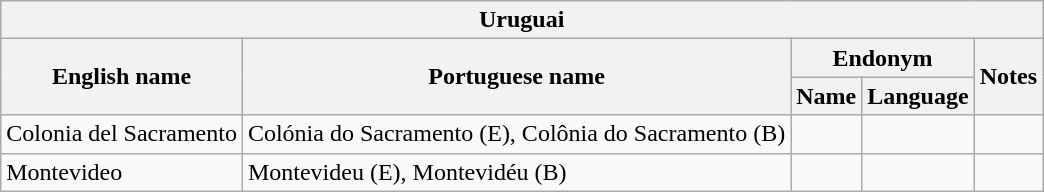<table class="wikitable sortable">
<tr>
<th colspan="5"> Uruguai</th>
</tr>
<tr>
<th rowspan="2">English name</th>
<th rowspan="2">Portuguese name</th>
<th colspan="2">Endonym</th>
<th rowspan="2">Notes</th>
</tr>
<tr>
<th>Name</th>
<th>Language</th>
</tr>
<tr>
<td>Colonia del Sacramento</td>
<td>Colónia do Sacramento (E), Colônia do Sacramento (B)</td>
<td></td>
<td></td>
<td></td>
</tr>
<tr>
<td>Montevideo</td>
<td>Montevideu (E), Montevidéu (B)</td>
<td></td>
<td></td>
<td></td>
</tr>
</table>
